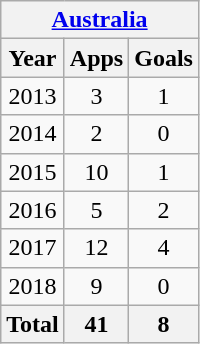<table class="wikitable" style="text-align:center">
<tr>
<th colspan=3><a href='#'>Australia</a></th>
</tr>
<tr>
<th>Year</th>
<th>Apps</th>
<th>Goals</th>
</tr>
<tr>
<td>2013</td>
<td>3</td>
<td>1</td>
</tr>
<tr>
<td>2014</td>
<td>2</td>
<td>0</td>
</tr>
<tr>
<td>2015</td>
<td>10</td>
<td>1</td>
</tr>
<tr>
<td>2016</td>
<td>5</td>
<td>2</td>
</tr>
<tr>
<td>2017</td>
<td>12</td>
<td>4</td>
</tr>
<tr>
<td>2018</td>
<td>9</td>
<td>0</td>
</tr>
<tr>
<th>Total</th>
<th>41</th>
<th>8</th>
</tr>
</table>
